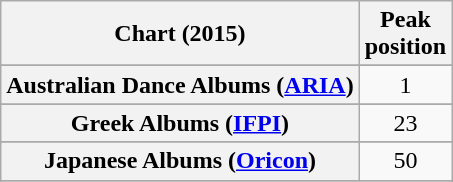<table class="wikitable sortable plainrowheaders" style="text-align:center">
<tr>
<th scope="col">Chart (2015)</th>
<th scope="col">Peak<br>position</th>
</tr>
<tr>
</tr>
<tr>
<th scope="row">Australian Dance Albums (<a href='#'>ARIA</a>)</th>
<td>1</td>
</tr>
<tr>
</tr>
<tr>
</tr>
<tr>
</tr>
<tr>
</tr>
<tr>
</tr>
<tr>
</tr>
<tr>
</tr>
<tr>
<th scope="row">Greek Albums (<a href='#'>IFPI</a>)</th>
<td>23</td>
</tr>
<tr>
</tr>
<tr>
</tr>
<tr>
</tr>
<tr>
<th scope="row">Japanese Albums (<a href='#'>Oricon</a>)</th>
<td>50</td>
</tr>
<tr>
</tr>
<tr>
</tr>
<tr>
</tr>
<tr>
</tr>
<tr>
</tr>
<tr>
</tr>
<tr>
</tr>
<tr>
</tr>
<tr>
</tr>
<tr>
</tr>
<tr>
</tr>
<tr>
</tr>
<tr>
</tr>
<tr>
</tr>
</table>
